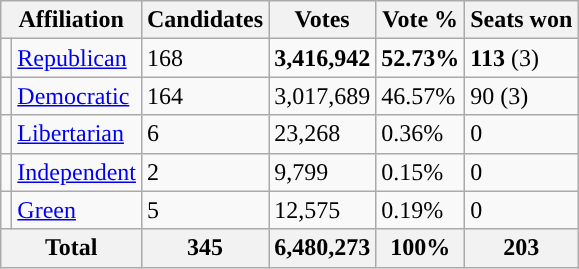<table class="wikitable">
<tr>
<th colspan="2">Affiliation</th>
<th>Candidates</th>
<th>Votes</th>
<th>Vote %</th>
<th>Seats won</th>
</tr>
<tr>
<td style="background-color:"></td>
<td><a href='#'>Republican</a></td>
<td>168</td>
<td><strong>3,416,942</strong></td>
<td><strong>52.73%</strong></td>
<td><strong>113</strong> (3)</td>
</tr>
<tr>
<td style="background-color:"></td>
<td><a href='#'>Democratic</a></td>
<td>164</td>
<td>3,017,689</td>
<td>46.57%</td>
<td>90 (3)</td>
</tr>
<tr>
<td style="background-color:"></td>
<td><a href='#'>Libertarian</a></td>
<td>6</td>
<td>23,268</td>
<td>0.36%</td>
<td>0</td>
</tr>
<tr>
<td style="background-color:"></td>
<td><a href='#'>Independent</a></td>
<td>2</td>
<td>9,799</td>
<td>0.15%</td>
<td>0</td>
</tr>
<tr>
<td style="background-color:"></td>
<td><a href='#'>Green</a></td>
<td>5</td>
<td>12,575</td>
<td>0.19%</td>
<td>0</td>
</tr>
<tr>
<th colspan="2">Total</th>
<th>345</th>
<th>6,480,273</th>
<th>100%</th>
<th>203</th>
</tr>
</table>
